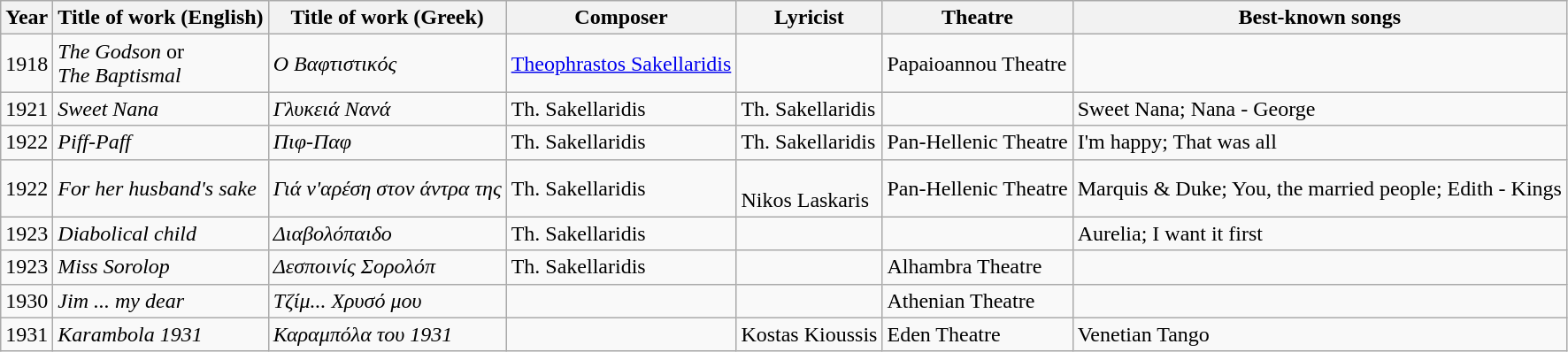<table class="wikitable">
<tr>
<th>Year</th>
<th>Title of work (English)</th>
<th>Title of work (Greek)</th>
<th>Composer</th>
<th>Lyricist</th>
<th>Theatre</th>
<th>Best-known songs</th>
</tr>
<tr>
<td>1918</td>
<td><em>The Godson</em> or <br><em>The Baptismal</em></td>
<td><em>Ο Βαφτιστικός</em></td>
<td><a href='#'>Theophrastos Sakellaridis</a></td>
<td></td>
<td>Papaioannou Theatre</td>
<td></td>
</tr>
<tr>
<td>1921</td>
<td><em>Sweet Nana</em></td>
<td><em>Γλυκειά Νανά</em></td>
<td>Th. Sakellaridis</td>
<td>Th. Sakellaridis</td>
<td></td>
<td>Sweet Nana; Nana - George </td>
</tr>
<tr>
<td>1922</td>
<td><em>Piff-Paff</em></td>
<td><em>Πιφ-Παφ</em></td>
<td>Th. Sakellaridis</td>
<td>Th. Sakellaridis</td>
<td>Pan-Hellenic Theatre</td>
<td>I'm happy; That was all</td>
</tr>
<tr>
<td>1922</td>
<td><em>For her husband's sake</em></td>
<td><em>Γιά ν'αρέση στον άντρα της</em></td>
<td>Th. Sakellaridis</td>
<td><br>Nikos Laskaris</td>
<td>Pan-Hellenic Theatre</td>
<td>Marquis & Duke; You, the married people; Edith - Kings </td>
</tr>
<tr>
<td>1923</td>
<td><em>Diabolical child</em></td>
<td><em>Διαβολόπαιδο</em></td>
<td>Th. Sakellaridis</td>
<td></td>
<td></td>
<td>Aurelia; I want it first </td>
</tr>
<tr>
<td>1923</td>
<td><em>Miss Sorolop</em></td>
<td><em>Δεσποινίς Σορολόπ</em></td>
<td>Th. Sakellaridis</td>
<td></td>
<td>Alhambra Theatre</td>
<td></td>
</tr>
<tr>
<td>1930</td>
<td><em>Jim ... my dear</em></td>
<td><em>Τζίμ... Χρυσό μου</em></td>
<td></td>
<td></td>
<td>Athenian Theatre</td>
<td></td>
</tr>
<tr>
<td>1931</td>
<td><em>Karambola 1931</em></td>
<td><em>Καραμπόλα του 1931</em></td>
<td></td>
<td>Kostas Kioussis</td>
<td>Eden Theatre</td>
<td>Venetian Tango </td>
</tr>
</table>
